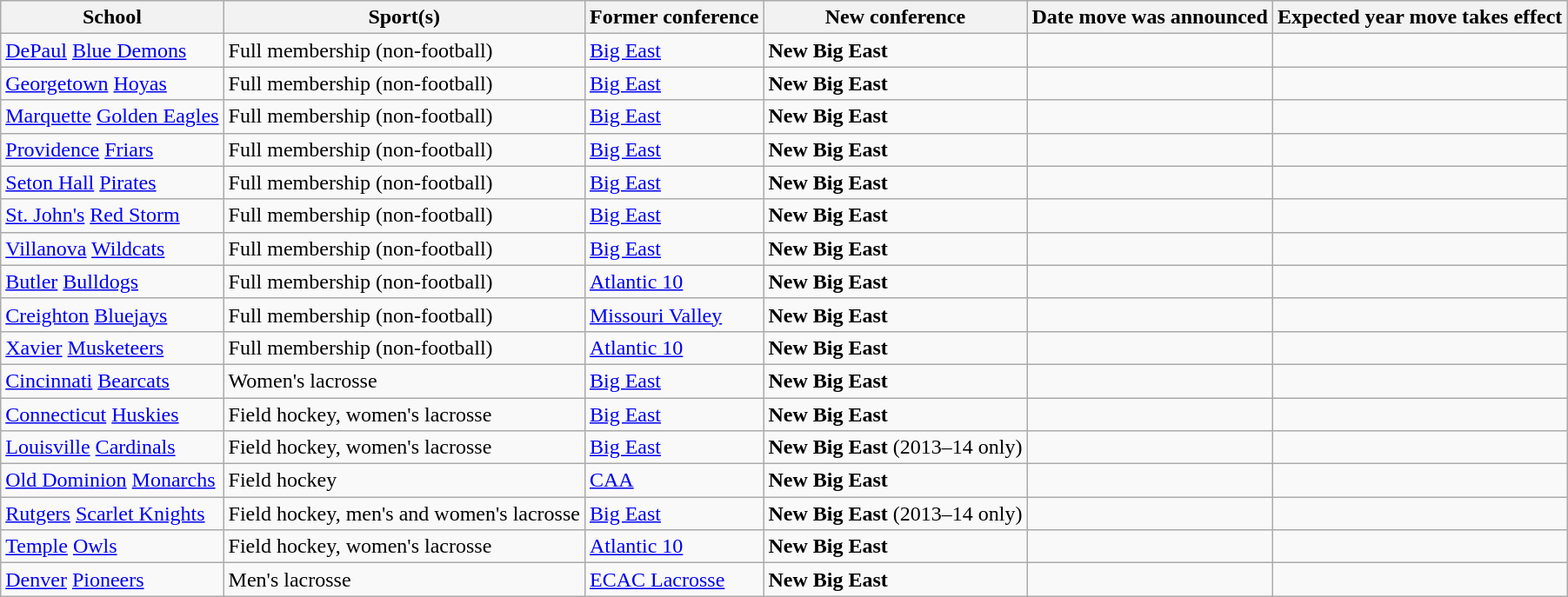<table class="wikitable sortable">
<tr>
<th>School</th>
<th>Sport(s)</th>
<th>Former conference</th>
<th>New conference</th>
<th>Date move was announced</th>
<th>Expected year move takes effect</th>
</tr>
<tr>
<td><a href='#'>DePaul</a> <a href='#'>Blue Demons</a></td>
<td>Full membership (non-football)</td>
<td><a href='#'>Big East</a></td>
<td><strong>New Big East</strong></td>
<td></td>
<td></td>
</tr>
<tr>
<td><a href='#'>Georgetown</a> <a href='#'>Hoyas</a></td>
<td>Full membership (non-football)</td>
<td><a href='#'>Big East</a></td>
<td><strong>New Big East</strong></td>
<td></td>
<td></td>
</tr>
<tr>
<td><a href='#'>Marquette</a> <a href='#'>Golden Eagles</a></td>
<td>Full membership (non-football)</td>
<td><a href='#'>Big East</a></td>
<td><strong>New Big East</strong></td>
<td></td>
<td></td>
</tr>
<tr>
<td><a href='#'>Providence</a> <a href='#'>Friars</a></td>
<td>Full membership (non-football)</td>
<td><a href='#'>Big East</a></td>
<td><strong>New Big East</strong></td>
<td></td>
<td></td>
</tr>
<tr>
<td><a href='#'>Seton Hall</a> <a href='#'>Pirates</a></td>
<td>Full membership (non-football)</td>
<td><a href='#'>Big East</a></td>
<td><strong>New Big East</strong></td>
<td></td>
<td></td>
</tr>
<tr>
<td><a href='#'>St. John's</a> <a href='#'>Red Storm</a></td>
<td>Full membership (non-football)</td>
<td><a href='#'>Big East</a></td>
<td><strong>New Big East</strong></td>
<td></td>
<td></td>
</tr>
<tr>
<td><a href='#'>Villanova</a> <a href='#'>Wildcats</a></td>
<td>Full membership (non-football)</td>
<td><a href='#'>Big East</a></td>
<td><strong>New Big East</strong></td>
<td></td>
<td></td>
</tr>
<tr>
<td><a href='#'>Butler</a> <a href='#'>Bulldogs</a></td>
<td>Full membership (non-football)</td>
<td><a href='#'>Atlantic 10</a></td>
<td><strong>New Big East</strong></td>
<td></td>
<td></td>
</tr>
<tr>
<td><a href='#'>Creighton</a> <a href='#'>Bluejays</a></td>
<td>Full membership (non-football)</td>
<td><a href='#'>Missouri Valley</a></td>
<td><strong>New Big East</strong></td>
<td></td>
<td></td>
</tr>
<tr>
<td><a href='#'>Xavier</a> <a href='#'>Musketeers</a></td>
<td>Full membership (non-football)</td>
<td><a href='#'>Atlantic 10</a></td>
<td><strong>New Big East</strong></td>
<td></td>
<td></td>
</tr>
<tr>
<td><a href='#'>Cincinnati</a> <a href='#'>Bearcats</a></td>
<td>Women's lacrosse</td>
<td><a href='#'>Big East</a></td>
<td><strong>New Big East</strong></td>
<td></td>
<td></td>
</tr>
<tr>
<td><a href='#'>Connecticut</a> <a href='#'>Huskies</a></td>
<td>Field hockey, women's lacrosse</td>
<td><a href='#'>Big East</a></td>
<td><strong>New Big East</strong></td>
<td></td>
<td></td>
</tr>
<tr>
<td><a href='#'>Louisville</a> <a href='#'>Cardinals</a></td>
<td>Field hockey, women's lacrosse</td>
<td><a href='#'>Big East</a></td>
<td><strong>New Big East</strong> (2013–14 only)</td>
<td></td>
<td></td>
</tr>
<tr>
<td><a href='#'>Old Dominion</a> <a href='#'>Monarchs</a></td>
<td>Field hockey</td>
<td><a href='#'>CAA</a></td>
<td><strong>New Big East</strong></td>
<td></td>
<td></td>
</tr>
<tr>
<td><a href='#'>Rutgers</a> <a href='#'>Scarlet Knights</a></td>
<td>Field hockey, men's and women's lacrosse</td>
<td><a href='#'>Big East</a></td>
<td><strong>New Big East</strong> (2013–14 only)</td>
<td></td>
<td></td>
</tr>
<tr>
<td><a href='#'>Temple</a> <a href='#'>Owls</a></td>
<td>Field hockey, women's lacrosse</td>
<td><a href='#'>Atlantic 10</a></td>
<td><strong>New Big East</strong></td>
<td></td>
<td></td>
</tr>
<tr>
<td><a href='#'>Denver</a> <a href='#'>Pioneers</a></td>
<td>Men's lacrosse</td>
<td><a href='#'>ECAC Lacrosse</a></td>
<td><strong>New Big East</strong></td>
<td></td>
<td></td>
</tr>
</table>
